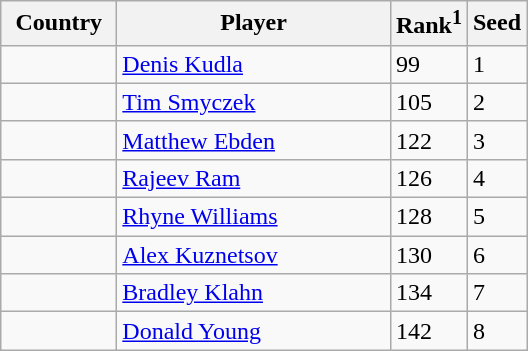<table class="sortable wikitable">
<tr>
<th width="70">Country</th>
<th width="175">Player</th>
<th>Rank<sup>1</sup></th>
<th>Seed</th>
</tr>
<tr>
<td></td>
<td><a href='#'>Denis Kudla</a></td>
<td>99</td>
<td>1</td>
</tr>
<tr>
<td></td>
<td><a href='#'>Tim Smyczek</a></td>
<td>105</td>
<td>2</td>
</tr>
<tr>
<td></td>
<td><a href='#'>Matthew Ebden</a></td>
<td>122</td>
<td>3</td>
</tr>
<tr>
<td></td>
<td><a href='#'>Rajeev Ram</a></td>
<td>126</td>
<td>4</td>
</tr>
<tr>
<td></td>
<td><a href='#'>Rhyne Williams</a></td>
<td>128</td>
<td>5</td>
</tr>
<tr>
<td></td>
<td><a href='#'>Alex Kuznetsov</a></td>
<td>130</td>
<td>6</td>
</tr>
<tr>
<td></td>
<td><a href='#'>Bradley Klahn</a></td>
<td>134</td>
<td>7</td>
</tr>
<tr>
<td></td>
<td><a href='#'>Donald Young</a></td>
<td>142</td>
<td>8<br></td>
</tr>
</table>
